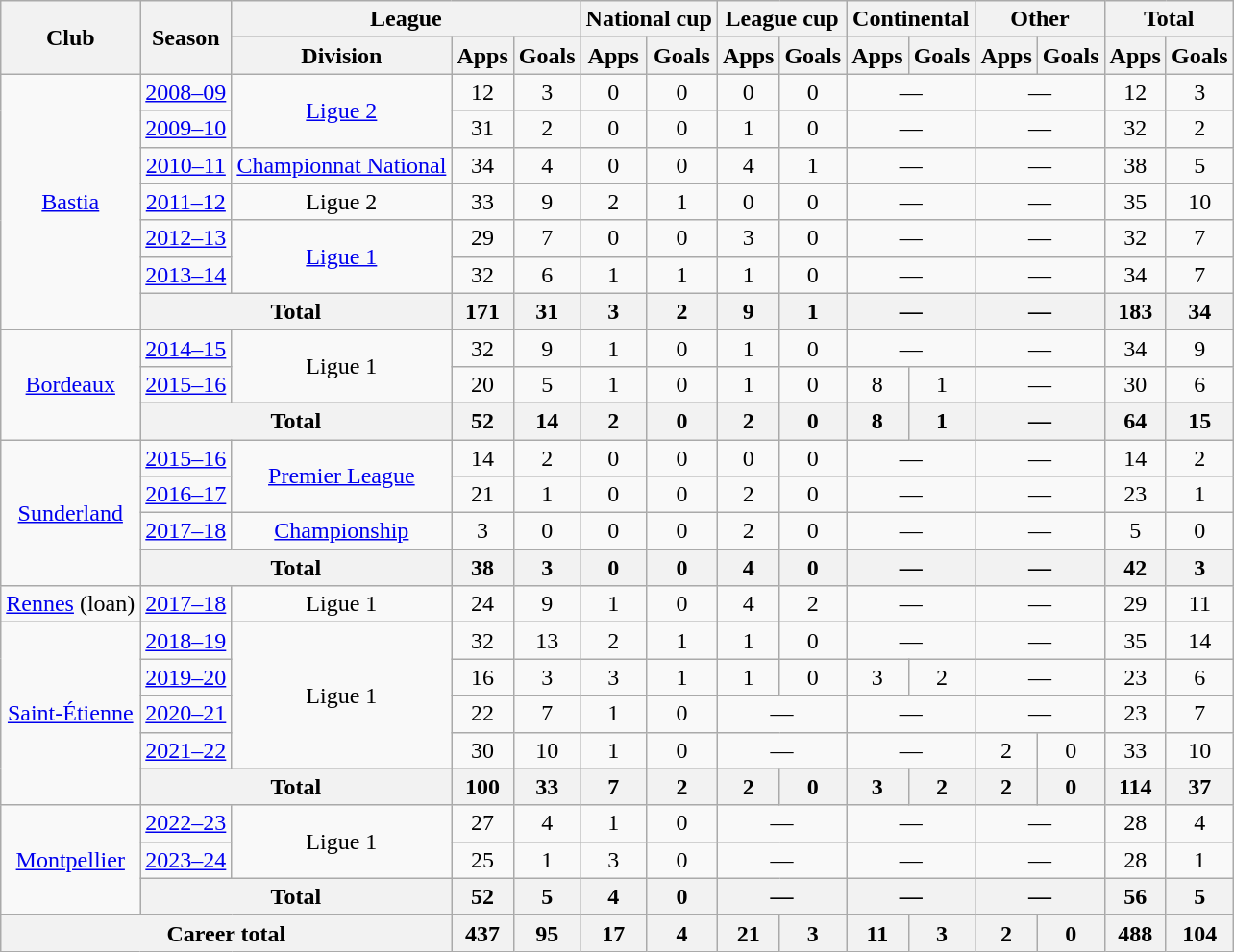<table class="wikitable" style="text-align: center">
<tr>
<th rowspan="2">Club</th>
<th rowspan="2">Season</th>
<th colspan="3">League</th>
<th colspan="2">National cup</th>
<th colspan="2">League cup</th>
<th colspan="2">Continental</th>
<th colspan="2">Other</th>
<th colspan="2">Total</th>
</tr>
<tr>
<th>Division</th>
<th>Apps</th>
<th>Goals</th>
<th>Apps</th>
<th>Goals</th>
<th>Apps</th>
<th>Goals</th>
<th>Apps</th>
<th>Goals</th>
<th>Apps</th>
<th>Goals</th>
<th>Apps</th>
<th>Goals</th>
</tr>
<tr>
<td rowspan="7"><a href='#'>Bastia</a></td>
<td><a href='#'>2008–09</a></td>
<td rowspan="2"><a href='#'>Ligue 2</a></td>
<td>12</td>
<td>3</td>
<td>0</td>
<td>0</td>
<td>0</td>
<td>0</td>
<td colspan="2">—</td>
<td colspan="2">—</td>
<td>12</td>
<td>3</td>
</tr>
<tr>
<td><a href='#'>2009–10</a></td>
<td>31</td>
<td>2</td>
<td>0</td>
<td>0</td>
<td>1</td>
<td>0</td>
<td colspan="2">—</td>
<td colspan="2">—</td>
<td>32</td>
<td>2</td>
</tr>
<tr>
<td><a href='#'>2010–11</a></td>
<td><a href='#'>Championnat National</a></td>
<td>34</td>
<td>4</td>
<td>0</td>
<td>0</td>
<td>4</td>
<td>1</td>
<td colspan="2">—</td>
<td colspan="2">—</td>
<td>38</td>
<td>5</td>
</tr>
<tr>
<td><a href='#'>2011–12</a></td>
<td>Ligue 2</td>
<td>33</td>
<td>9</td>
<td>2</td>
<td>1</td>
<td>0</td>
<td>0</td>
<td colspan="2">—</td>
<td colspan="2">—</td>
<td>35</td>
<td>10</td>
</tr>
<tr>
<td><a href='#'>2012–13</a></td>
<td rowspan="2"><a href='#'>Ligue 1</a></td>
<td>29</td>
<td>7</td>
<td>0</td>
<td>0</td>
<td>3</td>
<td>0</td>
<td colspan="2">—</td>
<td colspan="2">—</td>
<td>32</td>
<td>7</td>
</tr>
<tr>
<td><a href='#'>2013–14</a></td>
<td>32</td>
<td>6</td>
<td>1</td>
<td>1</td>
<td>1</td>
<td>0</td>
<td colspan="2">—</td>
<td colspan="2">—</td>
<td>34</td>
<td>7</td>
</tr>
<tr>
<th colspan="2">Total</th>
<th>171</th>
<th>31</th>
<th>3</th>
<th>2</th>
<th>9</th>
<th>1</th>
<th colspan="2">—</th>
<th colspan="2">—</th>
<th>183</th>
<th>34</th>
</tr>
<tr>
<td rowspan="3"><a href='#'>Bordeaux</a></td>
<td><a href='#'>2014–15</a></td>
<td rowspan="2">Ligue 1</td>
<td>32</td>
<td>9</td>
<td>1</td>
<td>0</td>
<td>1</td>
<td>0</td>
<td colspan="2">—</td>
<td colspan="2">—</td>
<td>34</td>
<td>9</td>
</tr>
<tr>
<td><a href='#'>2015–16</a></td>
<td>20</td>
<td>5</td>
<td>1</td>
<td>0</td>
<td>1</td>
<td>0</td>
<td>8</td>
<td>1</td>
<td colspan="2">—</td>
<td>30</td>
<td>6</td>
</tr>
<tr>
<th colspan="2">Total</th>
<th>52</th>
<th>14</th>
<th>2</th>
<th>0</th>
<th>2</th>
<th>0</th>
<th>8</th>
<th>1</th>
<th colspan="2">—</th>
<th>64</th>
<th>15</th>
</tr>
<tr>
<td rowspan="4"><a href='#'>Sunderland</a></td>
<td><a href='#'>2015–16</a></td>
<td rowspan="2"><a href='#'>Premier League</a></td>
<td>14</td>
<td>2</td>
<td>0</td>
<td>0</td>
<td>0</td>
<td>0</td>
<td colspan="2">—</td>
<td colspan="2">—</td>
<td>14</td>
<td>2</td>
</tr>
<tr>
<td><a href='#'>2016–17</a></td>
<td>21</td>
<td>1</td>
<td>0</td>
<td>0</td>
<td>2</td>
<td>0</td>
<td colspan="2">—</td>
<td colspan="2">—</td>
<td>23</td>
<td>1</td>
</tr>
<tr>
<td><a href='#'>2017–18</a></td>
<td><a href='#'>Championship</a></td>
<td>3</td>
<td>0</td>
<td>0</td>
<td>0</td>
<td>2</td>
<td>0</td>
<td colspan="2">—</td>
<td colspan="2">—</td>
<td>5</td>
<td>0</td>
</tr>
<tr>
<th colspan="2">Total</th>
<th>38</th>
<th>3</th>
<th>0</th>
<th>0</th>
<th>4</th>
<th>0</th>
<th colspan="2">—</th>
<th colspan="2">—</th>
<th>42</th>
<th>3</th>
</tr>
<tr>
<td><a href='#'>Rennes</a> (loan)</td>
<td><a href='#'>2017–18</a></td>
<td>Ligue 1</td>
<td>24</td>
<td>9</td>
<td>1</td>
<td>0</td>
<td>4</td>
<td>2</td>
<td colspan="2">—</td>
<td colspan="2">—</td>
<td>29</td>
<td>11</td>
</tr>
<tr>
<td rowspan="5"><a href='#'>Saint-Étienne</a></td>
<td><a href='#'>2018–19</a></td>
<td rowspan="4">Ligue 1</td>
<td>32</td>
<td>13</td>
<td>2</td>
<td>1</td>
<td>1</td>
<td>0</td>
<td colspan="2">—</td>
<td colspan="2">—</td>
<td>35</td>
<td>14</td>
</tr>
<tr>
<td><a href='#'>2019–20</a></td>
<td>16</td>
<td>3</td>
<td>3</td>
<td>1</td>
<td>1</td>
<td>0</td>
<td>3</td>
<td>2</td>
<td colspan="2">—</td>
<td>23</td>
<td>6</td>
</tr>
<tr>
<td><a href='#'>2020–21</a></td>
<td>22</td>
<td>7</td>
<td>1</td>
<td>0</td>
<td colspan="2">—</td>
<td colspan="2">—</td>
<td colspan="2">—</td>
<td>23</td>
<td>7</td>
</tr>
<tr>
<td><a href='#'>2021–22</a></td>
<td>30</td>
<td>10</td>
<td>1</td>
<td>0</td>
<td colspan="2">—</td>
<td colspan="2">—</td>
<td>2</td>
<td>0</td>
<td>33</td>
<td>10</td>
</tr>
<tr>
<th colspan="2">Total</th>
<th>100</th>
<th>33</th>
<th>7</th>
<th>2</th>
<th>2</th>
<th>0</th>
<th>3</th>
<th>2</th>
<th>2</th>
<th>0</th>
<th>114</th>
<th>37</th>
</tr>
<tr>
<td rowspan="3"><a href='#'>Montpellier</a></td>
<td><a href='#'>2022–23</a></td>
<td rowspan="2">Ligue 1</td>
<td>27</td>
<td>4</td>
<td>1</td>
<td>0</td>
<td colspan="2">—</td>
<td colspan="2">—</td>
<td colspan="2">—</td>
<td>28</td>
<td>4</td>
</tr>
<tr>
<td><a href='#'>2023–24</a></td>
<td>25</td>
<td>1</td>
<td>3</td>
<td>0</td>
<td colspan="2">—</td>
<td colspan="2">—</td>
<td colspan="2">—</td>
<td>28</td>
<td>1</td>
</tr>
<tr>
<th colspan="2">Total</th>
<th>52</th>
<th>5</th>
<th>4</th>
<th>0</th>
<th colspan="2">—</th>
<th colspan="2">—</th>
<th colspan="2">—</th>
<th>56</th>
<th>5</th>
</tr>
<tr>
<th colspan="3">Career total</th>
<th>437</th>
<th>95</th>
<th>17</th>
<th>4</th>
<th>21</th>
<th>3</th>
<th>11</th>
<th>3</th>
<th>2</th>
<th>0</th>
<th>488</th>
<th>104</th>
</tr>
</table>
